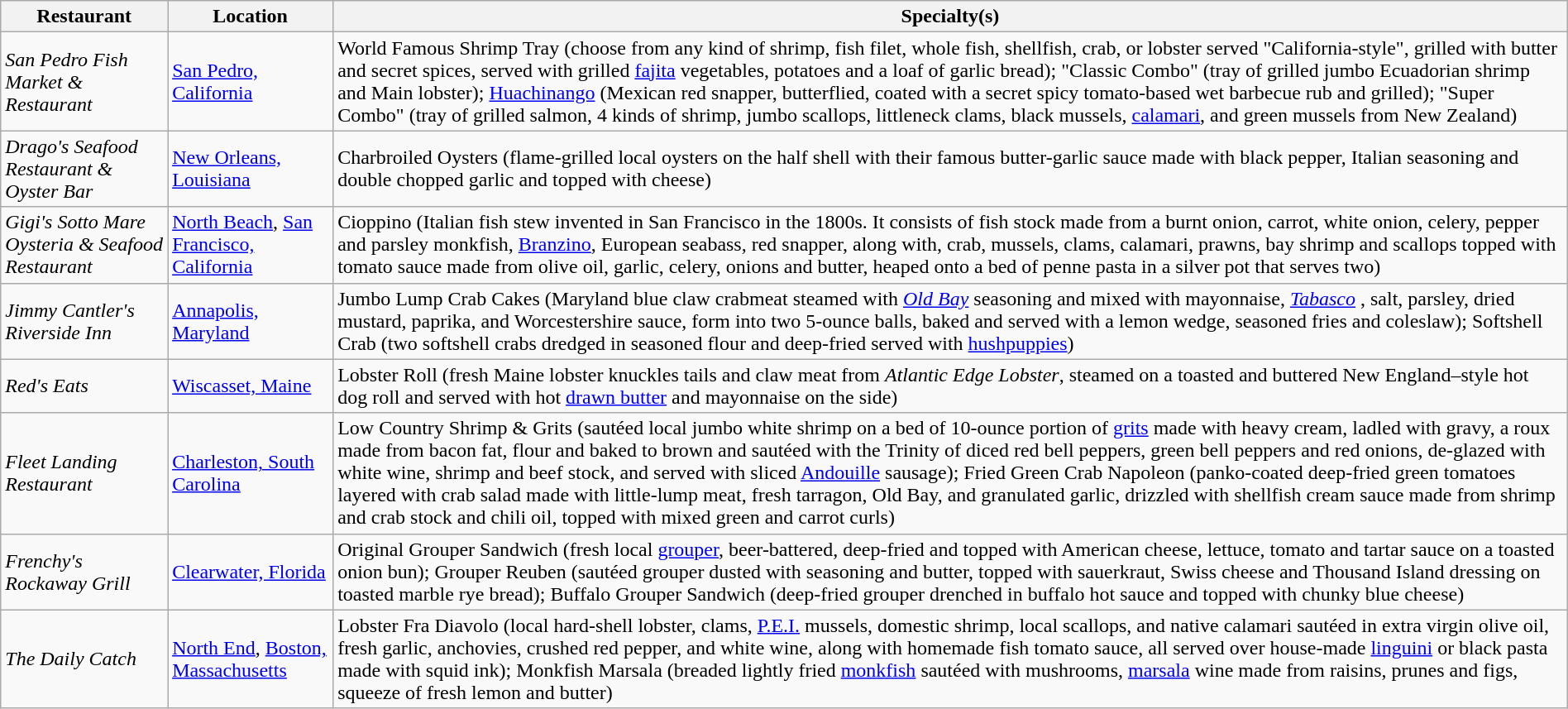<table class="wikitable" style="width:100%;">
<tr>
<th>Restaurant</th>
<th>Location</th>
<th>Specialty(s)</th>
</tr>
<tr>
<td><em>San Pedro Fish Market & Restaurant</em></td>
<td><a href='#'>San Pedro, California</a></td>
<td>World Famous Shrimp Tray (choose from any kind of shrimp, fish filet, whole fish, shellfish, crab, or lobster served "California-style", grilled with butter and secret spices, served with grilled <a href='#'>fajita</a> vegetables, potatoes and a loaf of garlic bread); "Classic Combo" (tray of grilled jumbo Ecuadorian shrimp and Main lobster); <a href='#'>Huachinango</a> (Mexican red snapper, butterflied, coated with a secret spicy tomato-based wet barbecue rub and grilled); "Super Combo" (tray of grilled salmon, 4 kinds of shrimp, jumbo scallops, littleneck clams, black mussels, <a href='#'>calamari</a>, and green mussels from New Zealand)</td>
</tr>
<tr>
<td><em>Drago's Seafood Restaurant & Oyster Bar</em></td>
<td><a href='#'>New Orleans, Louisiana</a></td>
<td>Charbroiled Oysters (flame-grilled local oysters on the half shell with their famous butter-garlic sauce made with black pepper, Italian seasoning and double chopped garlic and topped with cheese)</td>
</tr>
<tr>
<td><em>Gigi's Sotto Mare Oysteria & Seafood Restaurant</em></td>
<td><a href='#'>North Beach</a>, <a href='#'>San Francisco, California</a></td>
<td>Cioppino (Italian fish stew invented in San Francisco in the 1800s. It consists of fish stock made from a burnt onion, carrot, white onion, celery, pepper and parsley monkfish, <a href='#'>Branzino</a>, European seabass, red snapper, along with, crab, mussels, clams, calamari, prawns, bay shrimp and scallops topped with tomato sauce made from olive oil, garlic, celery, onions and butter, heaped onto a bed of penne pasta in a silver pot that serves two)</td>
</tr>
<tr>
<td><em>Jimmy Cantler's Riverside Inn</em></td>
<td><a href='#'>Annapolis, Maryland</a></td>
<td>Jumbo Lump Crab Cakes (Maryland blue claw crabmeat steamed with <em><a href='#'>Old Bay</a></em> seasoning and mixed with mayonnaise, <em><a href='#'>Tabasco</a> </em>, salt, parsley, dried mustard, paprika, and Worcestershire sauce, form into two 5-ounce balls, baked and served with a lemon wedge, seasoned fries and coleslaw); Softshell Crab (two softshell crabs dredged in seasoned flour and deep-fried served with <a href='#'>hushpuppies</a>)</td>
</tr>
<tr>
<td><em>Red's Eats</em></td>
<td><a href='#'>Wiscasset, Maine</a></td>
<td>Lobster Roll (fresh Maine lobster knuckles tails and claw meat from <em>Atlantic Edge Lobster</em>, steamed on a toasted and buttered New England–style hot dog roll and served with hot <a href='#'>drawn butter</a> and mayonnaise on the side)</td>
</tr>
<tr>
<td><em>Fleet Landing Restaurant</em></td>
<td><a href='#'>Charleston, South Carolina</a></td>
<td>Low Country Shrimp & Grits (sautéed local jumbo white shrimp on a bed of 10-ounce portion of <a href='#'>grits</a> made with heavy cream, ladled with gravy, a roux made from bacon fat, flour and baked to brown and sautéed with the Trinity of diced red bell peppers, green bell peppers and red onions, de-glazed with white wine, shrimp and beef stock, and served with sliced <a href='#'>Andouille</a> sausage); Fried Green Crab Napoleon (panko-coated deep-fried green tomatoes layered with crab salad made with little-lump meat, fresh tarragon, Old Bay, and granulated garlic, drizzled with shellfish cream sauce made from shrimp and crab stock and chili oil, topped with mixed green and carrot curls)</td>
</tr>
<tr>
<td><em>Frenchy's Rockaway Grill</em></td>
<td><a href='#'>Clearwater, Florida</a></td>
<td>Original Grouper Sandwich (fresh local <a href='#'>grouper</a>, beer-battered, deep-fried and topped with American cheese, lettuce, tomato and tartar sauce on a toasted onion bun); Grouper Reuben (sautéed grouper dusted with seasoning and butter, topped with sauerkraut, Swiss cheese and Thousand Island dressing on toasted marble rye bread); Buffalo Grouper Sandwich (deep-fried grouper drenched in buffalo hot sauce and topped with chunky blue cheese)</td>
</tr>
<tr>
<td><em>The Daily Catch</em></td>
<td><a href='#'>North End</a>, <a href='#'>Boston, Massachusetts</a></td>
<td>Lobster Fra Diavolo (local hard-shell lobster, clams, <a href='#'>P.E.I.</a> mussels, domestic shrimp, local scallops, and native calamari sautéed in extra virgin olive oil, fresh garlic, anchovies, crushed red pepper, and white wine, along with homemade fish tomato sauce, all served over house-made <a href='#'>linguini</a> or black pasta made with squid ink); Monkfish Marsala (breaded lightly fried <a href='#'>monkfish</a> sautéed with mushrooms, <a href='#'>marsala</a> wine made from raisins, prunes and figs, squeeze of fresh lemon and butter)</td>
</tr>
</table>
